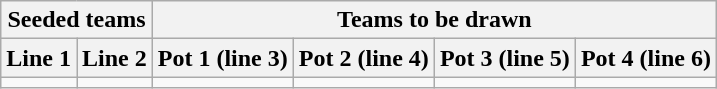<table class="wikitable">
<tr>
<th colspan=2>Seeded teams</th>
<th colspan=4>Teams to be drawn</th>
</tr>
<tr>
<th>Line 1</th>
<th>Line 2</th>
<th>Pot 1 (line 3)</th>
<th>Pot 2 (line 4)</th>
<th>Pot 3 (line 5)</th>
<th>Pot 4 (line 6)</th>
</tr>
<tr>
<td></td>
<td></td>
<td></td>
<td></td>
<td></td>
<td></td>
</tr>
</table>
